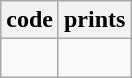<table class="wikitable">
<tr>
<th>code</th>
<th>prints</th>
</tr>
<tr>
<td><br></td>
<td><br></td>
</tr>
</table>
